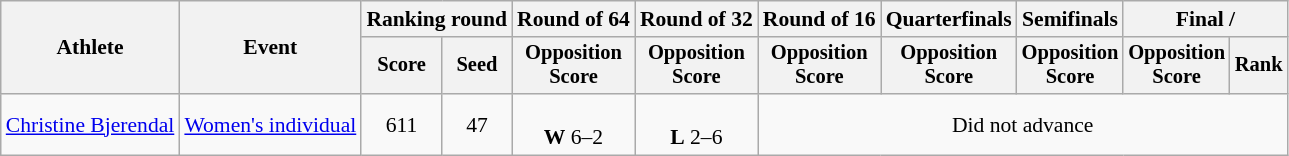<table class="wikitable" style="font-size:90%">
<tr>
<th rowspan=2>Athlete</th>
<th rowspan=2>Event</th>
<th colspan="2">Ranking round</th>
<th>Round of 64</th>
<th>Round of 32</th>
<th>Round of 16</th>
<th>Quarterfinals</th>
<th>Semifinals</th>
<th colspan="2">Final / </th>
</tr>
<tr style="font-size:95%">
<th>Score</th>
<th>Seed</th>
<th>Opposition<br>Score</th>
<th>Opposition<br>Score</th>
<th>Opposition<br>Score</th>
<th>Opposition<br>Score</th>
<th>Opposition<br>Score</th>
<th>Opposition<br>Score</th>
<th>Rank</th>
</tr>
<tr align=center>
<td align=left><a href='#'>Christine Bjerendal</a></td>
<td align=left><a href='#'>Women's individual</a></td>
<td>611</td>
<td>47</td>
<td><br><strong>W</strong> 6–2</td>
<td><br><strong>L</strong> 2–6</td>
<td colspan=5>Did not advance</td>
</tr>
</table>
